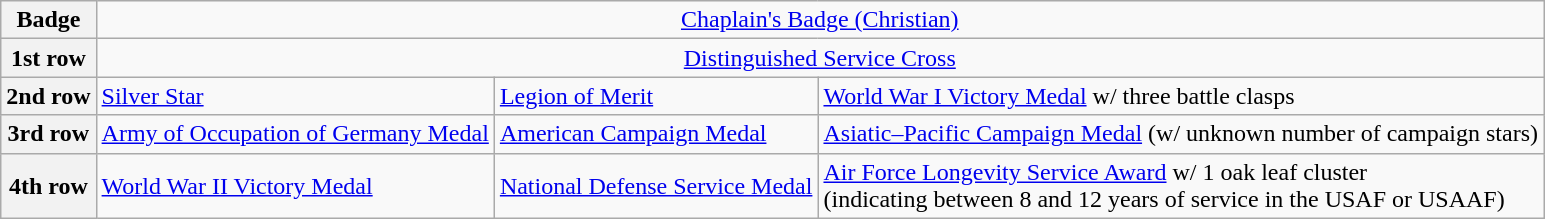<table class="wikitable">
<tr>
<th>Badge</th>
<td colspan="3" align="center"><a href='#'>Chaplain's Badge (Christian)</a></td>
</tr>
<tr>
<th>1st row</th>
<td colspan="3" align="center"><a href='#'>Distinguished Service Cross</a></td>
</tr>
<tr>
<th>2nd row</th>
<td><a href='#'>Silver Star</a></td>
<td><a href='#'>Legion of Merit</a></td>
<td><a href='#'>World War I Victory Medal</a> w/ three battle clasps</td>
</tr>
<tr>
<th>3rd row</th>
<td><a href='#'>Army of Occupation of Germany Medal</a></td>
<td><a href='#'>American Campaign Medal</a></td>
<td><a href='#'>Asiatic–Pacific Campaign Medal</a> (w/ unknown number of campaign stars)</td>
</tr>
<tr>
<th>4th row</th>
<td><a href='#'>World War II Victory Medal</a></td>
<td><a href='#'>National Defense Service Medal</a></td>
<td><a href='#'>Air Force Longevity Service Award</a> w/ 1 oak leaf cluster<br>(indicating between 8 and 12 years of service in the USAF or USAAF)</td>
</tr>
</table>
